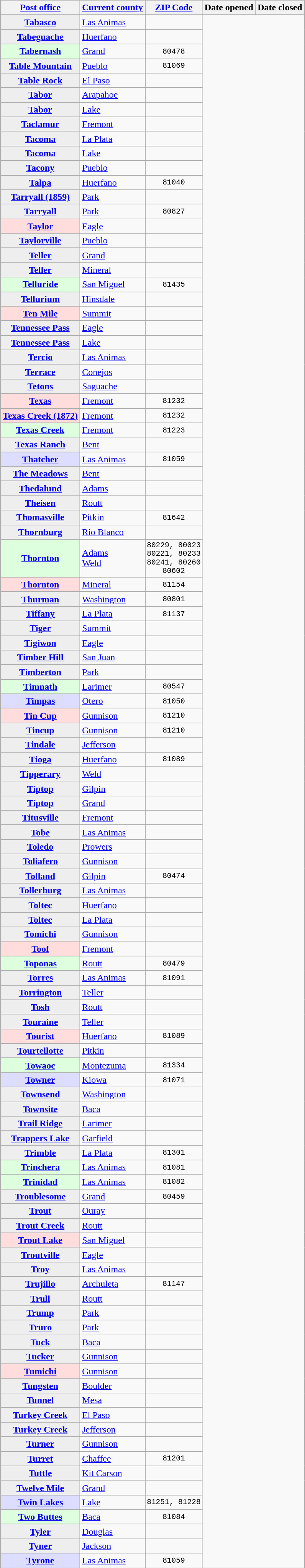<table class="wikitable sortable  plainrowheaders" style="margin:auto;">
<tr>
<th scope=col><a href='#'>Post office</a></th>
<th scope=col><a href='#'>Current county</a></th>
<th scope=col><a href='#'>ZIP Code</a></th>
<th scope=col>Date opened</th>
<th scope=col>Date closed</th>
</tr>
<tr>
<th scope=row rowspan=1 style="background-color:#EEEEEE;"><a href='#'>Tabasco</a></th>
<td rowspan=1><a href='#'>Las Animas</a></td>
<td rowspan=1 align=center style="font-family:monospace;"><br>
</td>
</tr>
<tr>
<th scope=row rowspan=1 style="background-color:#EEEEEE;"><a href='#'>Tabeguache</a></th>
<td rowspan=1><a href='#'>Huerfano</a></td>
<td rowspan=1 align=center style="font-family:monospace;"><br>
</td>
</tr>
<tr>
<th scope=row rowspan=1 style="background-color:#DDFFDD;"><a href='#'>Tabernash</a></th>
<td rowspan=1><a href='#'>Grand</a></td>
<td rowspan=1 align=center style="font-family:monospace;">80478<br>
</td>
</tr>
<tr>
<th scope=row rowspan=1 style="background-color:#EEEEEE;"><a href='#'>Table Mountain</a></th>
<td rowspan=1><a href='#'>Pueblo</a></td>
<td rowspan=1 align=center style="font-family:monospace;">81069<br>
</td>
</tr>
<tr>
<th scope=row rowspan=1 style="background-color:#EEEEEE;"><a href='#'>Table Rock</a></th>
<td rowspan=1><a href='#'>El Paso</a></td>
<td rowspan=1 align=center style="font-family:monospace;"><br>
</td>
</tr>
<tr>
<th scope=row rowspan=1 style="background-color:#EEEEEE;"><a href='#'>Tabor</a></th>
<td rowspan=1><a href='#'>Arapahoe</a></td>
<td rowspan=1 align=center style="font-family:monospace;"><br>
</td>
</tr>
<tr>
<th scope=row rowspan=1 style="background-color:#EEEEEE;"><a href='#'>Tabor</a></th>
<td rowspan=1><a href='#'>Lake</a></td>
<td rowspan=1 align=center style="font-family:monospace;"><br>
</td>
</tr>
<tr>
<th scope=row rowspan=1 style="background-color:#EEEEEE;"><a href='#'>Taclamur</a></th>
<td rowspan=1><a href='#'>Fremont</a></td>
<td rowspan=1 align=center style="font-family:monospace;"><br>
</td>
</tr>
<tr>
<th scope=row rowspan=1 style="background-color:#EEEEEE;"><a href='#'>Tacoma</a></th>
<td rowspan=1><a href='#'>La Plata</a></td>
<td rowspan=1 align=center style="font-family:monospace;"><br>
</td>
</tr>
<tr>
<th scope=row rowspan=2 style="background-color:#EEEEEE;"><a href='#'>Tacoma</a></th>
<td rowspan=2><a href='#'>Lake</a></td>
<td rowspan=2 align=center style="font-family:monospace;"><br>
</td>
</tr>
<tr>
</tr>
<tr>
<th scope=row rowspan=1 style="background-color:#EEEEEE;"><a href='#'>Tacony</a></th>
<td rowspan=1><a href='#'>Pueblo</a></td>
<td rowspan=1 align=center style="font-family:monospace;"><br>
</td>
</tr>
<tr>
<th scope=row rowspan=2 style="background-color:#EEEEEE;"><a href='#'>Talpa</a></th>
<td rowspan=2><a href='#'>Huerfano</a></td>
<td rowspan=2 align=center style="font-family:monospace;">81040<br>
</td>
</tr>
<tr>
</tr>
<tr>
<th scope=row rowspan=1 style="background-color:#EEEEEE;"><a href='#'>Tarryall (1859)</a></th>
<td rowspan=1><a href='#'>Park</a></td>
<td rowspan=1 align=center style="font-family:monospace;"><br>
</td>
</tr>
<tr>
<th scope=row rowspan=2 style="background-color:#EEEEEE;"><a href='#'>Tarryall</a></th>
<td rowspan=2><a href='#'>Park</a></td>
<td rowspan=2 align=center style="font-family:monospace;">80827<br>
</td>
</tr>
<tr>
</tr>
<tr>
<th scope=row rowspan=1 style="background-color:#FFDDDD;"><a href='#'>Taylor</a></th>
<td rowspan=1><a href='#'>Eagle</a></td>
<td rowspan=1 align=center style="font-family:monospace;"><br>
</td>
</tr>
<tr>
<th scope=row rowspan=1 style="background-color:#EEEEEE;"><a href='#'>Taylorville</a></th>
<td rowspan=1><a href='#'>Pueblo</a></td>
<td rowspan=1 align=center style="font-family:monospace;"><br>
</td>
</tr>
<tr>
<th scope=row rowspan=1 style="background-color:#EEEEEE;"><a href='#'>Teller</a></th>
<td rowspan=1><a href='#'>Grand</a></td>
<td rowspan=1 align=center style="font-family:monospace;"><br>
</td>
</tr>
<tr>
<th scope=row rowspan=1 style="background-color:#EEEEEE;"><a href='#'>Teller</a></th>
<td rowspan=1><a href='#'>Mineral</a></td>
<td rowspan=1 align=center style="font-family:monospace;"><br>
</td>
</tr>
<tr>
<th scope=row rowspan=2 style="background-color:#DDFFDD;"><a href='#'>Telluride</a></th>
<td rowspan=2><a href='#'>San Miguel</a></td>
<td rowspan=2 align=center style="font-family:monospace;">81435<br>
</td>
</tr>
<tr>
</tr>
<tr>
<th scope=row rowspan=1 style="background-color:#EEEEEE;"><a href='#'>Tellurium</a></th>
<td rowspan=1><a href='#'>Hinsdale</a></td>
<td rowspan=1 align=center style="font-family:monospace;"><br>
</td>
</tr>
<tr>
<th scope=row rowspan=1 style="background-color:#FFDDDD;"><a href='#'>Ten Mile</a></th>
<td rowspan=1><a href='#'>Summit</a></td>
<td rowspan=1 align=center style="font-family:monospace;"><br>
</td>
</tr>
<tr>
<th scope=row rowspan=1 style="background-color:#EEEEEE;"><a href='#'>Tennessee Pass</a></th>
<td rowspan=1><a href='#'>Eagle</a></td>
<td rowspan=1 align=center style="font-family:monospace;"><br>
</td>
</tr>
<tr>
<th scope=row rowspan=1 style="background-color:#EEEEEE;"><a href='#'>Tennessee Pass</a></th>
<td rowspan=1><a href='#'>Lake</a></td>
<td rowspan=1 align=center style="font-family:monospace;"><br>
</td>
</tr>
<tr>
<th scope=row rowspan=1 style="background-color:#EEEEEE;"><a href='#'>Tercio</a></th>
<td rowspan=1><a href='#'>Las Animas</a></td>
<td rowspan=1 align=center style="font-family:monospace;"><br>
</td>
</tr>
<tr>
<th scope=row rowspan=1 style="background-color:#EEEEEE;"><a href='#'>Terrace</a></th>
<td rowspan=1><a href='#'>Conejos</a></td>
<td rowspan=1 align=center style="font-family:monospace;"><br>
</td>
</tr>
<tr>
<th scope=row rowspan=1 style="background-color:#EEEEEE;"><a href='#'>Tetons</a></th>
<td rowspan=1><a href='#'>Saguache</a></td>
<td rowspan=1 align=center style="font-family:monospace;"><br>
</td>
</tr>
<tr>
<th scope=row rowspan=1 style="background-color:#FFDDDD;"><a href='#'>Texas</a></th>
<td rowspan=1><a href='#'>Fremont</a></td>
<td rowspan=1 align=center style="font-family:monospace;">81232<br>
</td>
</tr>
<tr>
<th scope=row rowspan=1 style="background-color:#FFDDDD;"><a href='#'>Texas Creek (1872)</a></th>
<td rowspan=1><a href='#'>Fremont</a></td>
<td rowspan=1 align=center style="font-family:monospace;">81232<br>
</td>
</tr>
<tr>
<th scope=row rowspan=1 style="background-color:#DDFFDD;"><a href='#'>Texas Creek</a></th>
<td rowspan=1><a href='#'>Fremont</a></td>
<td rowspan=1 align=center style="font-family:monospace;">81223<br>
</td>
</tr>
<tr>
<th scope=row rowspan=1 style="background-color:#EEEEEE;"><a href='#'>Texas Ranch</a></th>
<td rowspan=1><a href='#'>Bent</a></td>
<td rowspan=1 align=center style="font-family:monospace;"><br>
</td>
</tr>
<tr>
<th scope=row rowspan=4 style="background-color:#DDDDFF;"><a href='#'>Thatcher</a></th>
<td rowspan=4><a href='#'>Las Animas</a></td>
<td rowspan=4 align=center style="font-family:monospace;">81059<br>
</td>
</tr>
<tr>
</tr>
<tr>
</tr>
<tr>
</tr>
<tr>
<th scope=row rowspan=1 style="background-color:#EEEEEE;"><a href='#'>The Meadows</a></th>
<td rowspan=1><a href='#'>Bent</a></td>
<td rowspan=1 align=center style="font-family:monospace;"><br>
</td>
</tr>
<tr>
<th scope=row rowspan=1 style="background-color:#EEEEEE;"><a href='#'>Thedalund</a></th>
<td rowspan=1><a href='#'>Adams</a></td>
<td rowspan=1 align=center style="font-family:monospace;"><br>
</td>
</tr>
<tr>
<th scope=row rowspan=1 style="background-color:#EEEEEE;"><a href='#'>Theisen</a></th>
<td rowspan=1><a href='#'>Routt</a></td>
<td rowspan=1 align=center style="font-family:monospace;"><br>
</td>
</tr>
<tr>
<th scope=row rowspan=1 style="background-color:#EEEEEE;"><a href='#'>Thomasville</a></th>
<td rowspan=1><a href='#'>Pitkin</a></td>
<td rowspan=1 align=center style="font-family:monospace;">81642<br>
</td>
</tr>
<tr>
<th scope=row rowspan=1 style="background-color:#EEEEEE;"><a href='#'>Thornburg</a></th>
<td rowspan=1><a href='#'>Rio Blanco</a></td>
<td rowspan=1 align=center style="font-family:monospace;"><br>
</td>
</tr>
<tr>
<th scope=row rowspan=1 style="background-color:#DDFFDD;"><a href='#'>Thornton</a></th>
<td rowspan=1><a href='#'>Adams</a><br><a href='#'>Weld</a></td>
<td rowspan=1 align=center style="font-family:monospace;">80229, 80023<br>80221, 80233<br>80241, 80260<br>80602<br>
</td>
</tr>
<tr>
<th scope=row rowspan=1 style="background-color:#FFDDDD;"><a href='#'>Thornton</a></th>
<td rowspan=1><a href='#'>Mineral</a></td>
<td rowspan=1 align=center style="font-family:monospace;">81154<br>
</td>
</tr>
<tr>
<th scope=row rowspan=1 style="background-color:#EEEEEE;"><a href='#'>Thurman</a></th>
<td rowspan=1><a href='#'>Washington</a></td>
<td rowspan=1 align=center style="font-family:monospace;">80801<br>
</td>
</tr>
<tr>
<th scope=row rowspan=1 style="background-color:#EEEEEE;"><a href='#'>Tiffany</a></th>
<td rowspan=1><a href='#'>La Plata</a></td>
<td rowspan=1 align=center style="font-family:monospace;">81137<br>
</td>
</tr>
<tr>
<th scope=row rowspan=1 style="background-color:#EEEEEE;"><a href='#'>Tiger</a></th>
<td rowspan=1><a href='#'>Summit</a></td>
<td rowspan=1 align=center style="font-family:monospace;"><br>
</td>
</tr>
<tr>
<th scope=row rowspan=1 style="background-color:#EEEEEE;"><a href='#'>Tigiwon</a></th>
<td rowspan=1><a href='#'>Eagle</a></td>
<td rowspan=1 align=center style="font-family:monospace;"><br>
</td>
</tr>
<tr>
<th scope=row rowspan=1 style="background-color:#EEEEEE;"><a href='#'>Timber Hill</a></th>
<td rowspan=1><a href='#'>San Juan</a></td>
<td rowspan=1 align=center style="font-family:monospace;"><br>
</td>
</tr>
<tr>
<th scope=row rowspan=1 style="background-color:#EEEEEE;"><a href='#'>Timberton</a></th>
<td rowspan=1><a href='#'>Park</a></td>
<td rowspan=1 align=center style="font-family:monospace;"><br>
</td>
</tr>
<tr>
<th scope=row rowspan=1 style="background-color:#DDFFDD;"><a href='#'>Timnath</a></th>
<td rowspan=1><a href='#'>Larimer</a></td>
<td rowspan=1 align=center style="font-family:monospace;">80547<br>
</td>
</tr>
<tr>
<th scope=row rowspan=1 style="background-color:#DDDDFF;"><a href='#'>Timpas</a></th>
<td rowspan=1><a href='#'>Otero</a></td>
<td rowspan=1 align=center style="font-family:monospace;">81050<br>
</td>
</tr>
<tr>
<th scope=row rowspan=1 style="background-color:#FFDDDD;"><a href='#'>Tin Cup</a></th>
<td rowspan=1><a href='#'>Gunnison</a></td>
<td rowspan=1 align=center style="font-family:monospace;">81210<br>
</td>
</tr>
<tr>
<th scope=row rowspan=1 style="background-color:#EEEEEE;"><a href='#'>Tincup</a></th>
<td rowspan=1><a href='#'>Gunnison</a></td>
<td rowspan=1 align=center style="font-family:monospace;">81210<br>
</td>
</tr>
<tr>
<th scope=row rowspan=1 style="background-color:#EEEEEE;"><a href='#'>Tindale</a></th>
<td rowspan=1><a href='#'>Jefferson</a></td>
<td rowspan=1 align=center style="font-family:monospace;"><br>
</td>
</tr>
<tr>
<th scope=row rowspan=1 style="background-color:#EEEEEE;"><a href='#'>Tioga</a></th>
<td rowspan=1><a href='#'>Huerfano</a></td>
<td rowspan=1 align=center style="font-family:monospace;">81089<br>
</td>
</tr>
<tr>
<th scope=row rowspan=1 style="background-color:#EEEEEE;"><a href='#'>Tipperary</a></th>
<td rowspan=1><a href='#'>Weld</a></td>
<td rowspan=1 align=center style="font-family:monospace;"><br>
</td>
</tr>
<tr>
<th scope=row rowspan=1 style="background-color:#EEEEEE;"><a href='#'>Tiptop</a></th>
<td rowspan=1><a href='#'>Gilpin</a></td>
<td rowspan=1 align=center style="font-family:monospace;"><br>
</td>
</tr>
<tr>
<th scope=row rowspan=1 style="background-color:#EEEEEE;"><a href='#'>Tiptop</a></th>
<td rowspan=1><a href='#'>Grand</a></td>
<td rowspan=1 align=center style="font-family:monospace;"><br>
</td>
</tr>
<tr>
<th scope=row rowspan=1 style="background-color:#EEEEEE;"><a href='#'>Titusville</a></th>
<td rowspan=1><a href='#'>Fremont</a></td>
<td rowspan=1 align=center style="font-family:monospace;"><br>
</td>
</tr>
<tr>
<th scope=row rowspan=1 style="background-color:#EEEEEE;"><a href='#'>Tobe</a></th>
<td rowspan=1><a href='#'>Las Animas</a></td>
<td rowspan=1 align=center style="font-family:monospace;"><br>
</td>
</tr>
<tr>
<th scope=row rowspan=1 style="background-color:#EEEEEE;"><a href='#'>Toledo</a></th>
<td rowspan=1><a href='#'>Prowers</a></td>
<td rowspan=1 align=center style="font-family:monospace;"><br>
</td>
</tr>
<tr>
<th scope=row rowspan=1 style="background-color:#EEEEEE;"><a href='#'>Toliafero</a></th>
<td rowspan=1><a href='#'>Gunnison</a></td>
<td rowspan=1 align=center style="font-family:monospace;"><br>
</td>
</tr>
<tr>
<th scope=row rowspan=1 style="background-color:#EEEEEE;"><a href='#'>Tolland</a></th>
<td rowspan=1><a href='#'>Gilpin</a></td>
<td rowspan=1 align=center style="font-family:monospace;">80474<br>
</td>
</tr>
<tr>
<th scope=row rowspan=1 style="background-color:#EEEEEE;"><a href='#'>Tollerburg</a></th>
<td rowspan=1><a href='#'>Las Animas</a></td>
<td rowspan=1 align=center style="font-family:monospace;"><br>
</td>
</tr>
<tr>
<th scope=row rowspan=1 style="background-color:#EEEEEE;"><a href='#'>Toltec</a></th>
<td rowspan=1><a href='#'>Huerfano</a></td>
<td rowspan=1 align=center style="font-family:monospace;"><br>
</td>
</tr>
<tr>
<th scope=row rowspan=1 style="background-color:#EEEEEE;"><a href='#'>Toltec</a></th>
<td rowspan=1><a href='#'>La Plata</a></td>
<td rowspan=1 align=center style="font-family:monospace;"><br>
</td>
</tr>
<tr>
<th scope=row rowspan=2 style="background-color:#EEEEEE;"><a href='#'>Tomichi</a></th>
<td rowspan=2><a href='#'>Gunnison</a></td>
<td rowspan=2 align=center style="font-family:monospace;"><br>
</td>
</tr>
<tr>
</tr>
<tr>
<th scope=row rowspan=1 style="background-color:#FFDDDD;"><a href='#'>Toof</a></th>
<td rowspan=1><a href='#'>Fremont</a></td>
<td rowspan=1 align=center style="font-family:monospace;"><br>
</td>
</tr>
<tr>
<th scope=row rowspan=1 style="background-color:#DDFFDD;"><a href='#'>Toponas</a></th>
<td rowspan=1><a href='#'>Routt</a></td>
<td rowspan=1 align=center style="font-family:monospace;">80479<br>
</td>
</tr>
<tr>
<th scope=row rowspan=1 style="background-color:#EEEEEE;"><a href='#'>Torres</a></th>
<td rowspan=1><a href='#'>Las Animas</a></td>
<td rowspan=1 align=center style="font-family:monospace;">81091<br>
</td>
</tr>
<tr>
<th scope=row rowspan=1 style="background-color:#EEEEEE;"><a href='#'>Torrington</a></th>
<td rowspan=1><a href='#'>Teller</a></td>
<td rowspan=1 align=center style="font-family:monospace;"><br>
</td>
</tr>
<tr>
<th scope=row rowspan=1 style="background-color:#EEEEEE;"><a href='#'>Tosh</a></th>
<td rowspan=1><a href='#'>Routt</a></td>
<td rowspan=1 align=center style="font-family:monospace;"><br>
</td>
</tr>
<tr>
<th scope=row rowspan=1 style="background-color:#EEEEEE;"><a href='#'>Touraine</a></th>
<td rowspan=1><a href='#'>Teller</a></td>
<td rowspan=1 align=center style="font-family:monospace;"><br>
</td>
</tr>
<tr>
<th scope=row rowspan=1 style="background-color:#FFDDDD;"><a href='#'>Tourist</a></th>
<td rowspan=1><a href='#'>Huerfano</a></td>
<td rowspan=1 align=center style="font-family:monospace;">81089<br>
</td>
</tr>
<tr>
<th scope=row rowspan=1 style="background-color:#EEEEEE;"><a href='#'>Tourtellotte</a></th>
<td rowspan=1><a href='#'>Pitkin</a></td>
<td rowspan=1 align=center style="font-family:monospace;"><br>
</td>
</tr>
<tr>
<th scope=row rowspan=1 style="background-color:#DDFFDD;"><a href='#'>Towaoc</a></th>
<td rowspan=1><a href='#'>Montezuma</a></td>
<td rowspan=1 align=center style="font-family:monospace;">81334<br>
</td>
</tr>
<tr>
<th scope=row rowspan=1 style="background-color:#DDDDFF;"><a href='#'>Towner</a></th>
<td rowspan=1><a href='#'>Kiowa</a></td>
<td rowspan=1 align=center style="font-family:monospace;">81071<br>
</td>
</tr>
<tr>
<th scope=row rowspan=1 style="background-color:#EEEEEE;"><a href='#'>Townsend</a></th>
<td rowspan=1><a href='#'>Washington</a></td>
<td rowspan=1 align=center style="font-family:monospace;"><br>
</td>
</tr>
<tr>
<th scope=row rowspan=1 style="background-color:#EEEEEE;"><a href='#'>Townsite</a></th>
<td rowspan=1><a href='#'>Baca</a></td>
<td rowspan=1 align=center style="font-family:monospace;"><br>
</td>
</tr>
<tr>
<th scope=row rowspan=1 style="background-color:#EEEEEE;"><a href='#'>Trail Ridge</a></th>
<td rowspan=1><a href='#'>Larimer</a></td>
<td rowspan=1 align=center style="font-family:monospace;"><br>
</td>
</tr>
<tr>
<th scope=row rowspan=1 style="background-color:#EEEEEE;"><a href='#'>Trappers Lake</a></th>
<td rowspan=1><a href='#'>Garfield</a></td>
<td rowspan=1 align=center style="font-family:monospace;"><br>
</td>
</tr>
<tr>
<th scope=row rowspan=3 style="background-color:#EEEEEE;"><a href='#'>Trimble</a></th>
<td rowspan=3><a href='#'>La Plata</a></td>
<td rowspan=3 align=center style="font-family:monospace;">81301<br>
</td>
</tr>
<tr>
</tr>
<tr>
</tr>
<tr>
<th scope=row rowspan=1 style="background-color:#DDFFDD;"><a href='#'>Trinchera</a></th>
<td rowspan=1><a href='#'>Las Animas</a></td>
<td rowspan=1 align=center style="font-family:monospace;">81081<br>
</td>
</tr>
<tr>
<th scope=row rowspan=2 style="background-color:#DDFFDD;"><a href='#'>Trinidad</a></th>
<td rowspan=2><a href='#'>Las Animas</a></td>
<td rowspan=2 align=center style="font-family:monospace;">81082<br>
</td>
</tr>
<tr>
</tr>
<tr>
<th scope=row rowspan=2 style="background-color:#EEEEEE;"><a href='#'>Troublesome</a></th>
<td rowspan=2><a href='#'>Grand</a></td>
<td rowspan=2 align=center style="font-family:monospace;">80459<br>
</td>
</tr>
<tr>
</tr>
<tr>
<th scope=row rowspan=1 style="background-color:#EEEEEE;"><a href='#'>Trout</a></th>
<td rowspan=1><a href='#'>Ouray</a></td>
<td rowspan=1 align=center style="font-family:monospace;"><br>
</td>
</tr>
<tr>
<th scope=row rowspan=1 style="background-color:#EEEEEE;"><a href='#'>Trout Creek</a></th>
<td rowspan=1><a href='#'>Routt</a></td>
<td rowspan=1 align=center style="font-family:monospace;"><br>
</td>
</tr>
<tr>
<th scope=row rowspan=2 style="background-color:#FFDDDD;"><a href='#'>Trout Lake</a></th>
<td rowspan=2><a href='#'>San Miguel</a></td>
<td rowspan=2 align=center style="font-family:monospace;"><br>
</td>
</tr>
<tr>
</tr>
<tr>
<th scope=row rowspan=1 style="background-color:#EEEEEE;"><a href='#'>Troutville</a></th>
<td rowspan=1><a href='#'>Eagle</a></td>
<td rowspan=1 align=center style="font-family:monospace;"><br>
</td>
</tr>
<tr>
<th scope=row rowspan=1 style="background-color:#EEEEEE;"><a href='#'>Troy</a></th>
<td rowspan=1><a href='#'>Las Animas</a></td>
<td rowspan=1 align=center style="font-family:monospace;"><br>
</td>
</tr>
<tr>
<th scope=row rowspan=1 style="background-color:#EEEEEE;"><a href='#'>Trujillo</a></th>
<td rowspan=1><a href='#'>Archuleta</a></td>
<td rowspan=1 align=center style="font-family:monospace;">81147<br>
</td>
</tr>
<tr>
<th scope=row rowspan=2 style="background-color:#EEEEEE;"><a href='#'>Trull</a></th>
<td rowspan=2><a href='#'>Routt</a></td>
<td rowspan=2 align=center style="font-family:monospace;"><br>
</td>
</tr>
<tr>
</tr>
<tr>
<th scope=row rowspan=1 style="background-color:#EEEEEE;"><a href='#'>Trump</a></th>
<td rowspan=1><a href='#'>Park</a></td>
<td rowspan=1 align=center style="font-family:monospace;"><br>
</td>
</tr>
<tr>
<th scope=row rowspan=1 style="background-color:#EEEEEE;"><a href='#'>Truro</a></th>
<td rowspan=1><a href='#'>Park</a></td>
<td rowspan=1 align=center style="font-family:monospace;"><br>
</td>
</tr>
<tr>
<th scope=row rowspan=1 style="background-color:#EEEEEE;"><a href='#'>Tuck</a></th>
<td rowspan=1><a href='#'>Baca</a></td>
<td rowspan=1 align=center style="font-family:monospace;"><br>
</td>
</tr>
<tr>
<th scope=row rowspan=1 style="background-color:#EEEEEE;"><a href='#'>Tucker</a></th>
<td rowspan=1><a href='#'>Gunnison</a></td>
<td rowspan=1 align=center style="font-family:monospace;"><br>
</td>
</tr>
<tr>
<th scope=row rowspan=1 style="background-color:#FFDDDD;"><a href='#'>Tumichi</a></th>
<td rowspan=1><a href='#'>Gunnison</a></td>
<td rowspan=1 align=center style="font-family:monospace;"><br>
</td>
</tr>
<tr>
<th scope=row rowspan=1 style="background-color:#EEEEEE;"><a href='#'>Tungsten</a></th>
<td rowspan=1><a href='#'>Boulder</a></td>
<td rowspan=1 align=center style="font-family:monospace;"><br>
</td>
</tr>
<tr>
<th scope=row rowspan=1 style="background-color:#EEEEEE;"><a href='#'>Tunnel</a></th>
<td rowspan=1><a href='#'>Mesa</a></td>
<td rowspan=1 align=center style="font-family:monospace;"><br>
</td>
</tr>
<tr>
<th scope=row rowspan=1 style="background-color:#EEEEEE;"><a href='#'>Turkey Creek</a></th>
<td rowspan=1><a href='#'>El Paso</a></td>
<td rowspan=1 align=center style="font-family:monospace;"><br>
</td>
</tr>
<tr>
<th scope=row rowspan=1 style="background-color:#EEEEEE;"><a href='#'>Turkey Creek</a></th>
<td rowspan=1><a href='#'>Jefferson</a></td>
<td rowspan=1 align=center style="font-family:monospace;"><br>
</td>
</tr>
<tr>
<th scope=row rowspan=1 style="background-color:#EEEEEE;"><a href='#'>Turner</a></th>
<td rowspan=1><a href='#'>Gunnison</a></td>
<td rowspan=1 align=center style="font-family:monospace;"><br>
</td>
</tr>
<tr>
<th scope=row rowspan=2 style="background-color:#EEEEEE;"><a href='#'>Turret</a></th>
<td rowspan=2><a href='#'>Chaffee</a></td>
<td rowspan=2 align=center style="font-family:monospace;">81201<br>
</td>
</tr>
<tr>
</tr>
<tr>
<th scope=row rowspan=1 style="background-color:#EEEEEE;"><a href='#'>Tuttle</a></th>
<td rowspan=1><a href='#'>Kit Carson</a></td>
<td rowspan=1 align=center style="font-family:monospace;"><br>
</td>
</tr>
<tr>
<th scope=row rowspan=1 style="background-color:#EEEEEE;"><a href='#'>Twelve Mile</a></th>
<td rowspan=1><a href='#'>Grand</a></td>
<td rowspan=1 align=center style="font-family:monospace;"><br>
</td>
</tr>
<tr>
<th scope=row rowspan=1 style="background-color:#DDDDFF;"><a href='#'>Twin Lakes</a></th>
<td rowspan=1><a href='#'>Lake</a></td>
<td rowspan=1 align=center style="font-family:monospace;">81251, 81228<br>
</td>
</tr>
<tr>
<th scope=row rowspan=1 style="background-color:#DDFFDD;"><a href='#'>Two Buttes</a></th>
<td rowspan=1><a href='#'>Baca</a></td>
<td rowspan=1 align=center style="font-family:monospace;">81084<br>
</td>
</tr>
<tr>
<th scope=row rowspan=1 style="background-color:#EEEEEE;"><a href='#'>Tyler</a></th>
<td rowspan=1><a href='#'>Douglas</a></td>
<td rowspan=1 align=center style="font-family:monospace;"><br>
</td>
</tr>
<tr>
<th scope=row rowspan=1 style="background-color:#EEEEEE;"><a href='#'>Tyner</a></th>
<td rowspan=1><a href='#'>Jackson</a></td>
<td rowspan=1 align=center style="font-family:monospace;"><br>
</td>
</tr>
<tr>
<th scope=row rowspan=1 style="background-color:#DDDDFF;"><a href='#'>Tyrone</a></th>
<td rowspan=1><a href='#'>Las Animas</a></td>
<td rowspan=1 align=center style="font-family:monospace;">81059<br>
</td>
</tr>
</table>
